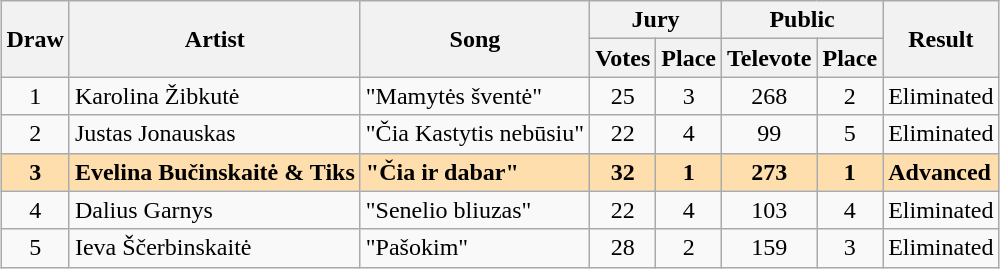<table class="sortable wikitable" style="margin: 1em auto 1em auto; text-align:center;">
<tr>
<th rowspan="2">Draw</th>
<th rowspan="2">Artist</th>
<th rowspan="2">Song</th>
<th colspan="2">Jury</th>
<th colspan="2">Public</th>
<th rowspan="2">Result</th>
</tr>
<tr>
<th>Votes</th>
<th>Place</th>
<th>Televote</th>
<th>Place</th>
</tr>
<tr>
<td>1</td>
<td align="left">Karolina Žibkutė</td>
<td align="left">"Mamytės šventė"</td>
<td>25</td>
<td>3</td>
<td>268</td>
<td>2</td>
<td align="left">Eliminated</td>
</tr>
<tr>
<td>2</td>
<td align="left">Justas Jonauskas</td>
<td align="left">"Čia Kastytis nebūsiu"</td>
<td>22</td>
<td>4</td>
<td>99</td>
<td>5</td>
<td align="left">Eliminated</td>
</tr>
<tr style="font-weight:bold; background:navajowhite;">
<td>3</td>
<td align="left">Evelina Bučinskaitė & Tiks</td>
<td align="left">"Čia ir dabar"</td>
<td>32</td>
<td>1</td>
<td>273</td>
<td>1</td>
<td align="left">Advanced</td>
</tr>
<tr>
<td>4</td>
<td align="left">Dalius Garnys</td>
<td align="left">"Senelio bliuzas"</td>
<td>22</td>
<td>4</td>
<td>103</td>
<td>4</td>
<td align="left">Eliminated</td>
</tr>
<tr>
<td>5</td>
<td align="left">Ieva Ščerbinskaitė</td>
<td align="left">"Pašokim"</td>
<td>28</td>
<td>2</td>
<td>159</td>
<td>3</td>
<td align="left">Eliminated</td>
</tr>
</table>
